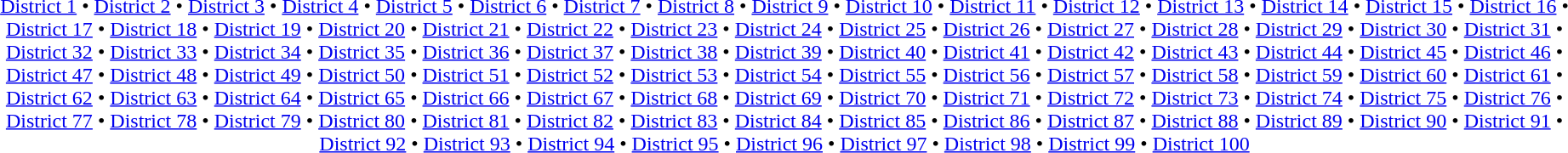<table id=toc class=toc summary=Contents>
<tr>
<td align=center><br><a href='#'>District 1</a> • <a href='#'>District 2</a> • <a href='#'>District 3</a> • <a href='#'>District 4</a> • <a href='#'>District 5</a> • <a href='#'>District 6</a> • <a href='#'>District 7</a> • <a href='#'>District 8</a> • <a href='#'>District 9</a> • <a href='#'>District 10</a> • <a href='#'>District 11</a> •
<a href='#'>District 12</a> • <a href='#'>District 13</a> • <a href='#'>District 14</a> •
<a href='#'>District 15</a> • <a href='#'>District 16</a> • <a href='#'>District 17</a> •
<a href='#'>District 18</a> • <a href='#'>District 19</a> • <a href='#'>District 20</a> • <a href='#'>District 21</a> • <a href='#'>District 22</a> • <a href='#'>District 23</a> • <a href='#'>District 24</a> • <a href='#'>District 25</a> • <a href='#'>District 26</a> • <a href='#'>District 27</a> • <a href='#'>District 28</a> • <a href='#'>District 29</a> • <a href='#'>District 30</a> • <a href='#'>District 31</a> • <a href='#'>District 32</a> • <a href='#'>District 33</a> • <a href='#'>District 34</a> • <a href='#'>District 35</a> • <a href='#'>District 36</a> • <a href='#'>District 37</a> • <a href='#'>District 38</a> • <a href='#'>District 39</a> • <a href='#'>District 40</a> • <a href='#'>District 41</a> • <a href='#'>District 42</a> • <a href='#'>District 43</a> • <a href='#'>District 44</a> • <a href='#'>District 45</a> • <a href='#'>District 46</a> • <a href='#'>District 47</a> • <a href='#'>District 48</a> • <a href='#'>District 49</a> • <a href='#'>District 50</a> • <a href='#'>District 51</a> • <a href='#'>District 52</a> • <a href='#'>District 53</a> • <a href='#'>District 54</a> • <a href='#'>District 55</a> • <a href='#'>District 56</a> • <a href='#'>District 57</a> • <a href='#'>District 58</a> • <a href='#'>District 59</a> • <a href='#'>District 60</a> • <a href='#'>District 61</a> • <a href='#'>District 62</a> • <a href='#'>District 63</a> • <a href='#'>District 64</a> • <a href='#'>District 65</a> • <a href='#'>District 66</a> • <a href='#'>District 67</a> • <a href='#'>District 68</a> • <a href='#'>District 69</a> • <a href='#'>District 70</a> • <a href='#'>District 71</a> • <a href='#'>District 72</a> • <a href='#'>District 73</a> • <a href='#'>District 74</a> • <a href='#'>District 75</a> • <a href='#'>District 76</a> • <a href='#'>District 77</a> • <a href='#'>District 78</a> • <a href='#'>District 79</a> • <a href='#'>District 80</a> •
<a href='#'>District 81</a> • <a href='#'>District 82</a> • <a href='#'>District 83</a> • <a href='#'>District 84</a> • <a href='#'>District 85</a> • <a href='#'>District 86</a> • <a href='#'>District 87</a> • <a href='#'>District 88</a> • <a href='#'>District 89</a> • <a href='#'>District 90</a> • <a href='#'>District 91</a> • <a href='#'>District 92</a> • <a href='#'>District 93</a> • <a href='#'>District 94</a> • <a href='#'>District 95</a> • <a href='#'>District 96</a> • <a href='#'>District 97</a> • <a href='#'>District 98</a> • <a href='#'>District 99</a> • <a href='#'>District 100</a></td>
</tr>
</table>
